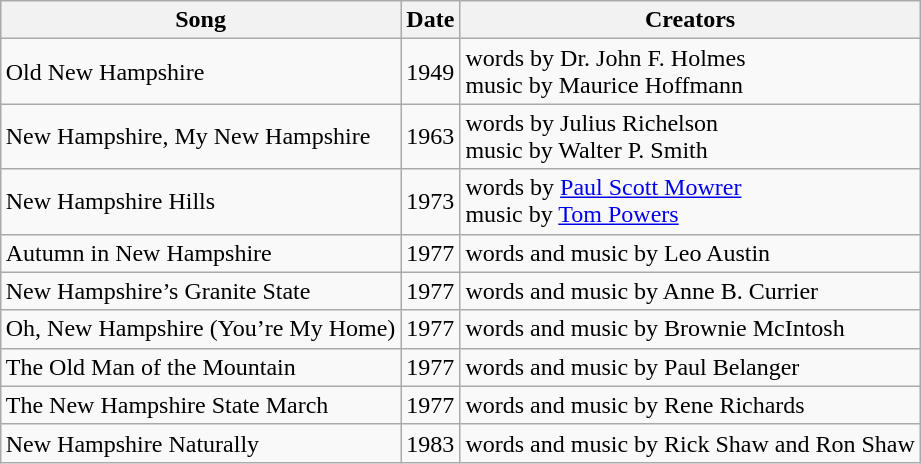<table class="wikitable" align="right">
<tr>
<th>Song</th>
<th>Date</th>
<th>Creators</th>
</tr>
<tr>
<td>Old New Hampshire</td>
<td>1949</td>
<td>words by Dr. John F. Holmes<br>music by Maurice Hoffmann</td>
</tr>
<tr>
<td>New Hampshire, My New Hampshire</td>
<td>1963</td>
<td>words by Julius Richelson<br>music by Walter P. Smith</td>
</tr>
<tr>
<td>New Hampshire Hills</td>
<td>1973</td>
<td>words by <a href='#'>Paul Scott Mowrer</a><br>music by <a href='#'>Tom Powers</a></td>
</tr>
<tr>
<td>Autumn in New Hampshire</td>
<td>1977</td>
<td>words and music by Leo Austin</td>
</tr>
<tr>
<td>New Hampshire’s Granite State</td>
<td>1977</td>
<td>words and music by Anne B. Currier</td>
</tr>
<tr>
<td>Oh, New Hampshire (You’re My Home)</td>
<td>1977</td>
<td>words and music by Brownie McIntosh</td>
</tr>
<tr>
<td>The Old Man of the Mountain</td>
<td>1977</td>
<td>words and music by Paul Belanger</td>
</tr>
<tr>
<td>The New Hampshire State March</td>
<td>1977</td>
<td>words and music by Rene Richards</td>
</tr>
<tr>
<td>New Hampshire Naturally</td>
<td>1983</td>
<td>words and music by Rick Shaw and Ron Shaw</td>
</tr>
</table>
